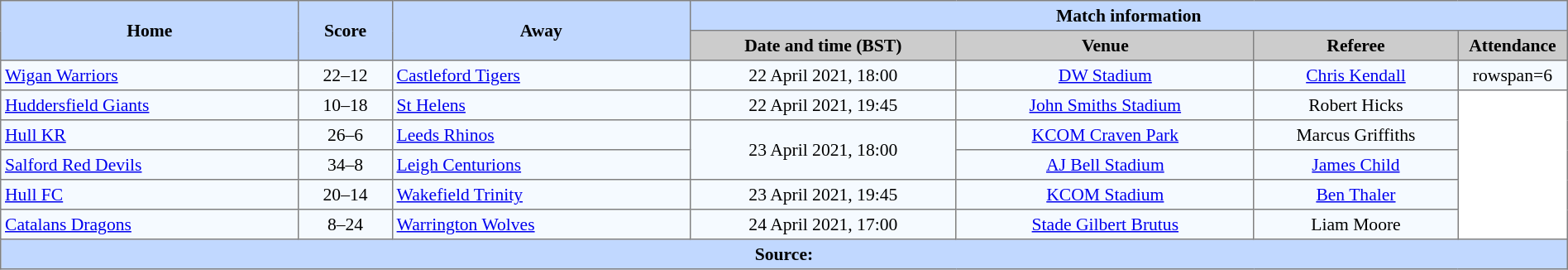<table border=1 style="border-collapse:collapse; font-size:90%; text-align:center;" cellpadding=3 cellspacing=0 width=100%>
<tr style="background:#C1D8ff;">
<th scope="col" rowspan=2 width=19%>Home</th>
<th scope="col" rowspan=2 width=6%>Score</th>
<th scope="col" rowspan=2 width=19%>Away</th>
<th colspan=4>Match information</th>
</tr>
<tr style="background:#CCCCCC;">
<th scope="col" width=17%>Date and time (BST)</th>
<th scope="col" width=19%>Venue</th>
<th scope="col" width=13%>Referee</th>
<th scope="col" width=7%>Attendance</th>
</tr>
<tr style="background:#F5FAFF;">
<td style="text-align:left;"> <a href='#'>Wigan Warriors</a></td>
<td>22–12</td>
<td style="text-align:left;"> <a href='#'>Castleford Tigers</a></td>
<td>22 April 2021, 18:00</td>
<td><a href='#'>DW Stadium</a></td>
<td><a href='#'>Chris Kendall</a></td>
<td>rowspan=6</td>
</tr>
<tr style="background:#F5FAFF;">
<td style="text-align:left;"> <a href='#'>Huddersfield Giants</a></td>
<td>10–18</td>
<td style="text-align:left;"> <a href='#'>St Helens</a></td>
<td>22 April 2021, 19:45</td>
<td><a href='#'>John Smiths Stadium</a></td>
<td>Robert Hicks</td>
</tr>
<tr style="background:#F5FAFF;">
<td style="text-align:left;"> <a href='#'>Hull KR</a></td>
<td>26–6</td>
<td style="text-align:left;"> <a href='#'>Leeds Rhinos</a></td>
<td rowspan=2>23 April 2021, 18:00</td>
<td><a href='#'>KCOM Craven Park</a></td>
<td>Marcus Griffiths</td>
</tr>
<tr style="background:#F5FAFF;">
<td style="text-align:left;"> <a href='#'>Salford Red Devils</a></td>
<td>34–8</td>
<td style="text-align:left;"> <a href='#'>Leigh Centurions</a></td>
<td><a href='#'>AJ Bell Stadium</a></td>
<td><a href='#'>James Child</a></td>
</tr>
<tr style="background:#F5FAFF;">
<td style="text-align:left;"> <a href='#'>Hull FC</a></td>
<td>20–14</td>
<td style="text-align:left;"> <a href='#'>Wakefield Trinity</a></td>
<td>23 April 2021, 19:45</td>
<td><a href='#'>KCOM Stadium</a></td>
<td><a href='#'>Ben Thaler</a></td>
</tr>
<tr style="background:#F5FAFF;">
<td style="text-align:left;"> <a href='#'>Catalans Dragons</a></td>
<td>8–24</td>
<td style="text-align:left;"> <a href='#'>Warrington Wolves</a></td>
<td>24 April 2021, 17:00</td>
<td><a href='#'>Stade Gilbert Brutus</a></td>
<td>Liam Moore</td>
</tr>
<tr style="background:#c1d8ff;">
<th colspan=7>Source:</th>
</tr>
</table>
